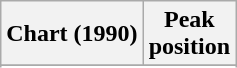<table class="wikitable sortable plainrowheaders" style="text-align:center">
<tr>
<th scope="col">Chart (1990)</th>
<th scope="col">Peak<br>position</th>
</tr>
<tr>
</tr>
<tr>
</tr>
<tr>
</tr>
</table>
